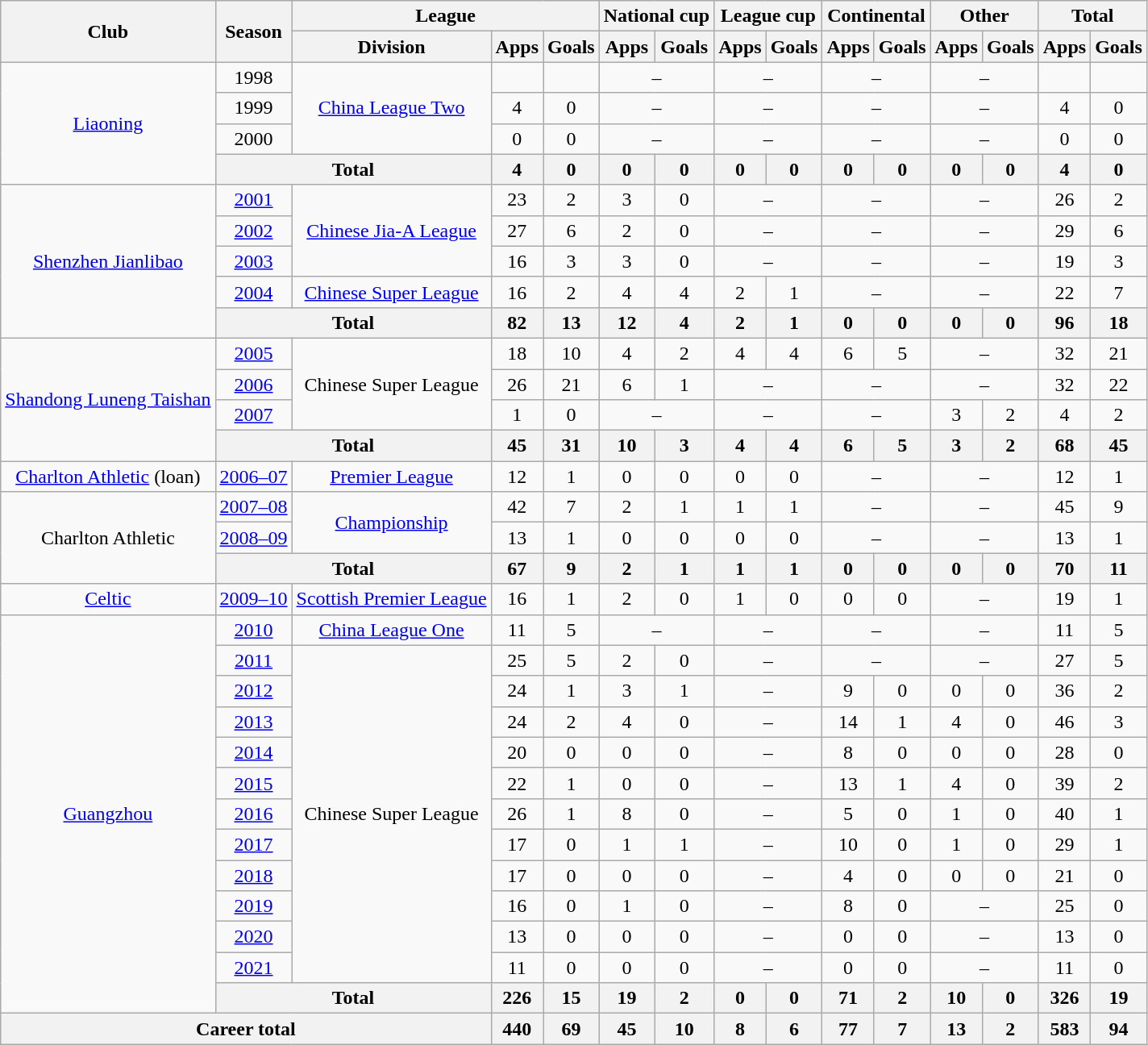<table class="wikitable" style="text-align: center">
<tr>
<th rowspan="2">Club</th>
<th rowspan="2">Season</th>
<th colspan="3">League</th>
<th colspan="2">National cup</th>
<th colspan="2">League cup</th>
<th colspan="2">Continental</th>
<th colspan="2">Other</th>
<th colspan="2">Total</th>
</tr>
<tr>
<th>Division</th>
<th>Apps</th>
<th>Goals</th>
<th>Apps</th>
<th>Goals</th>
<th>Apps</th>
<th>Goals</th>
<th>Apps</th>
<th>Goals</th>
<th>Apps</th>
<th>Goals</th>
<th>Apps</th>
<th>Goals</th>
</tr>
<tr>
<td rowspan="4"><a href='#'>Liaoning</a></td>
<td>1998</td>
<td rowspan="3"><a href='#'>China League Two</a></td>
<td></td>
<td></td>
<td colspan="2">–</td>
<td colspan="2">–</td>
<td colspan="2">–</td>
<td colspan="2">–</td>
<td></td>
<td></td>
</tr>
<tr>
<td>1999</td>
<td>4</td>
<td>0</td>
<td colspan="2">–</td>
<td colspan="2">–</td>
<td colspan="2">–</td>
<td colspan="2">–</td>
<td>4</td>
<td>0</td>
</tr>
<tr>
<td>2000</td>
<td>0</td>
<td>0</td>
<td colspan="2">–</td>
<td colspan="2">–</td>
<td colspan="2">–</td>
<td colspan="2">–</td>
<td>0</td>
<td>0</td>
</tr>
<tr>
<th colspan="2">Total</th>
<th>4</th>
<th>0</th>
<th>0</th>
<th>0</th>
<th>0</th>
<th>0</th>
<th>0</th>
<th>0</th>
<th>0</th>
<th>0</th>
<th>4</th>
<th>0</th>
</tr>
<tr>
<td rowspan="5"><a href='#'>Shenzhen Jianlibao</a></td>
<td><a href='#'>2001</a></td>
<td rowspan="3"><a href='#'>Chinese Jia-A League</a></td>
<td>23</td>
<td>2</td>
<td>3</td>
<td>0</td>
<td colspan="2">–</td>
<td colspan="2">–</td>
<td colspan="2">–</td>
<td>26</td>
<td>2</td>
</tr>
<tr>
<td><a href='#'>2002</a></td>
<td>27</td>
<td>6</td>
<td>2</td>
<td>0</td>
<td colspan="2">–</td>
<td colspan="2">–</td>
<td colspan="2">–</td>
<td>29</td>
<td>6</td>
</tr>
<tr>
<td><a href='#'>2003</a></td>
<td>16</td>
<td>3</td>
<td>3</td>
<td>0</td>
<td colspan="2">–</td>
<td colspan="2">–</td>
<td colspan="2">–</td>
<td>19</td>
<td>3</td>
</tr>
<tr>
<td><a href='#'>2004</a></td>
<td><a href='#'>Chinese Super League</a></td>
<td>16</td>
<td>2</td>
<td>4</td>
<td>4</td>
<td>2</td>
<td>1</td>
<td colspan="2">–</td>
<td colspan="2">–</td>
<td>22</td>
<td>7</td>
</tr>
<tr>
<th colspan="2">Total</th>
<th>82</th>
<th>13</th>
<th>12</th>
<th>4</th>
<th>2</th>
<th>1</th>
<th>0</th>
<th>0</th>
<th>0</th>
<th>0</th>
<th>96</th>
<th>18</th>
</tr>
<tr>
<td rowspan="4"><a href='#'>Shandong Luneng Taishan</a></td>
<td><a href='#'>2005</a></td>
<td rowspan="3">Chinese Super League</td>
<td>18</td>
<td>10</td>
<td>4</td>
<td>2</td>
<td>4</td>
<td>4</td>
<td>6</td>
<td>5</td>
<td colspan="2">–</td>
<td>32</td>
<td>21</td>
</tr>
<tr>
<td><a href='#'>2006</a></td>
<td>26</td>
<td>21</td>
<td>6</td>
<td>1</td>
<td colspan="2">–</td>
<td colspan="2">–</td>
<td colspan="2">–</td>
<td>32</td>
<td>22</td>
</tr>
<tr>
<td><a href='#'>2007</a></td>
<td>1</td>
<td>0</td>
<td colspan="2">–</td>
<td colspan="2">–</td>
<td colspan="2">–</td>
<td>3</td>
<td>2</td>
<td>4</td>
<td>2</td>
</tr>
<tr>
<th colspan="2">Total</th>
<th>45</th>
<th>31</th>
<th>10</th>
<th>3</th>
<th>4</th>
<th>4</th>
<th>6</th>
<th>5</th>
<th>3</th>
<th>2</th>
<th>68</th>
<th>45</th>
</tr>
<tr>
<td><a href='#'>Charlton Athletic</a> (loan)</td>
<td><a href='#'>2006–07</a></td>
<td><a href='#'>Premier League</a></td>
<td>12</td>
<td>1</td>
<td>0</td>
<td>0</td>
<td>0</td>
<td>0</td>
<td colspan="2">–</td>
<td colspan="2">–</td>
<td>12</td>
<td>1</td>
</tr>
<tr>
<td rowspan="3">Charlton Athletic</td>
<td><a href='#'>2007–08</a></td>
<td rowspan="2"><a href='#'>Championship</a></td>
<td>42</td>
<td>7</td>
<td>2</td>
<td>1</td>
<td>1</td>
<td>1</td>
<td colspan="2">–</td>
<td colspan="2">–</td>
<td>45</td>
<td>9</td>
</tr>
<tr>
<td><a href='#'>2008–09</a></td>
<td>13</td>
<td>1</td>
<td>0</td>
<td>0</td>
<td>0</td>
<td>0</td>
<td colspan="2">–</td>
<td colspan="2">–</td>
<td>13</td>
<td>1</td>
</tr>
<tr>
<th colspan="2">Total</th>
<th>67</th>
<th>9</th>
<th>2</th>
<th>1</th>
<th>1</th>
<th>1</th>
<th>0</th>
<th>0</th>
<th>0</th>
<th>0</th>
<th>70</th>
<th>11</th>
</tr>
<tr>
<td><a href='#'>Celtic</a></td>
<td><a href='#'>2009–10</a></td>
<td><a href='#'>Scottish Premier League</a></td>
<td>16</td>
<td>1</td>
<td>2</td>
<td>0</td>
<td>1</td>
<td>0</td>
<td>0</td>
<td>0</td>
<td colspan="2">–</td>
<td>19</td>
<td>1</td>
</tr>
<tr>
<td rowspan="13"><a href='#'>Guangzhou</a></td>
<td><a href='#'>2010</a></td>
<td><a href='#'>China League One</a></td>
<td>11</td>
<td>5</td>
<td colspan="2">–</td>
<td colspan="2">–</td>
<td colspan="2">–</td>
<td colspan="2">–</td>
<td>11</td>
<td>5</td>
</tr>
<tr>
<td><a href='#'>2011</a></td>
<td rowspan="11">Chinese Super League</td>
<td>25</td>
<td>5</td>
<td>2</td>
<td>0</td>
<td colspan="2">–</td>
<td colspan="2">–</td>
<td colspan="2">–</td>
<td>27</td>
<td>5</td>
</tr>
<tr>
<td><a href='#'>2012</a></td>
<td>24</td>
<td>1</td>
<td>3</td>
<td>1</td>
<td colspan="2">–</td>
<td>9</td>
<td>0</td>
<td>0</td>
<td>0</td>
<td>36</td>
<td>2</td>
</tr>
<tr>
<td><a href='#'>2013</a></td>
<td>24</td>
<td>2</td>
<td>4</td>
<td>0</td>
<td colspan="2">–</td>
<td>14</td>
<td>1</td>
<td>4</td>
<td>0</td>
<td>46</td>
<td>3</td>
</tr>
<tr>
<td><a href='#'>2014</a></td>
<td>20</td>
<td>0</td>
<td>0</td>
<td>0</td>
<td colspan="2">–</td>
<td>8</td>
<td>0</td>
<td>0</td>
<td>0</td>
<td>28</td>
<td>0</td>
</tr>
<tr>
<td><a href='#'>2015</a></td>
<td>22</td>
<td>1</td>
<td>0</td>
<td>0</td>
<td colspan="2">–</td>
<td>13</td>
<td>1</td>
<td>4</td>
<td>0</td>
<td>39</td>
<td>2</td>
</tr>
<tr>
<td><a href='#'>2016</a></td>
<td>26</td>
<td>1</td>
<td>8</td>
<td>0</td>
<td colspan="2">–</td>
<td>5</td>
<td>0</td>
<td>1</td>
<td>0</td>
<td>40</td>
<td>1</td>
</tr>
<tr>
<td><a href='#'>2017</a></td>
<td>17</td>
<td>0</td>
<td>1</td>
<td>1</td>
<td colspan="2">–</td>
<td>10</td>
<td>0</td>
<td>1</td>
<td>0</td>
<td>29</td>
<td>1</td>
</tr>
<tr>
<td><a href='#'>2018</a></td>
<td>17</td>
<td>0</td>
<td>0</td>
<td>0</td>
<td colspan="2">–</td>
<td>4</td>
<td>0</td>
<td>0</td>
<td>0</td>
<td>21</td>
<td>0</td>
</tr>
<tr>
<td><a href='#'>2019</a></td>
<td>16</td>
<td>0</td>
<td>1</td>
<td>0</td>
<td colspan="2">–</td>
<td>8</td>
<td>0</td>
<td colspan="2">–</td>
<td>25</td>
<td>0</td>
</tr>
<tr>
<td><a href='#'>2020</a></td>
<td>13</td>
<td>0</td>
<td>0</td>
<td>0</td>
<td colspan="2">–</td>
<td>0</td>
<td>0</td>
<td colspan="2">–</td>
<td>13</td>
<td>0</td>
</tr>
<tr>
<td><a href='#'>2021</a></td>
<td>11</td>
<td>0</td>
<td>0</td>
<td>0</td>
<td colspan="2">–</td>
<td>0</td>
<td>0</td>
<td colspan="2">–</td>
<td>11</td>
<td>0</td>
</tr>
<tr>
<th colspan="2">Total</th>
<th>226</th>
<th>15</th>
<th>19</th>
<th>2</th>
<th>0</th>
<th>0</th>
<th>71</th>
<th>2</th>
<th>10</th>
<th>0</th>
<th>326</th>
<th>19</th>
</tr>
<tr>
<th colspan="3">Career total</th>
<th>440</th>
<th>69</th>
<th>45</th>
<th>10</th>
<th>8</th>
<th>6</th>
<th>77</th>
<th>7</th>
<th>13</th>
<th>2</th>
<th>583</th>
<th>94</th>
</tr>
</table>
